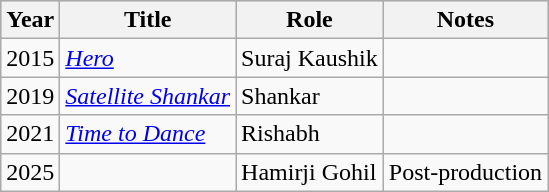<table class="wikitable sortable">
<tr style="background:#ccc; text-align:center;">
<th>Year</th>
<th>Title</th>
<th>Role</th>
<th>Notes</th>
</tr>
<tr>
<td>2015</td>
<td><em><a href='#'>Hero</a></em></td>
<td>Suraj Kaushik</td>
<td></td>
</tr>
<tr>
<td>2019</td>
<td><em><a href='#'>Satellite Shankar</a></em></td>
<td>Shankar</td>
<td></td>
</tr>
<tr>
<td>2021</td>
<td><em><a href='#'>Time to Dance</a></em></td>
<td>Rishabh</td>
<td></td>
</tr>
<tr>
<td>2025</td>
<td></td>
<td>Hamirji Gohil</td>
<td>Post-production</td>
</tr>
</table>
